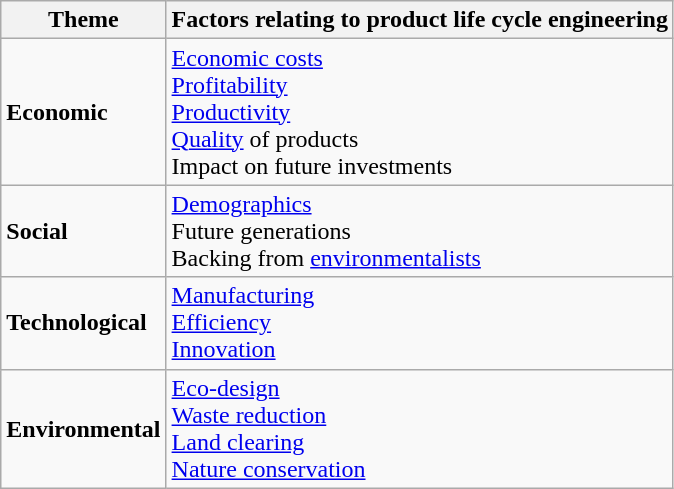<table class="wikitable">
<tr>
<th>Theme</th>
<th>Factors relating to product life cycle engineering</th>
</tr>
<tr>
<td><strong>Economic</strong></td>
<td><a href='#'>Economic costs</a><br><a href='#'>Profitability</a><br><a href='#'>Productivity</a><br><a href='#'>Quality</a> of products<br>Impact on future investments</td>
</tr>
<tr>
<td><strong>Social</strong></td>
<td><a href='#'>Demographics</a><br>Future generations<br>Backing from <a href='#'>environmentalists</a></td>
</tr>
<tr>
<td><strong>Technological</strong></td>
<td><a href='#'>Manufacturing</a><br><a href='#'>Efficiency</a><br><a href='#'>Innovation</a></td>
</tr>
<tr>
<td><strong>Environmental</strong></td>
<td><a href='#'>Eco-design</a><br><a href='#'>Waste reduction</a><br><a href='#'>Land clearing</a><br><a href='#'>Nature conservation</a></td>
</tr>
</table>
